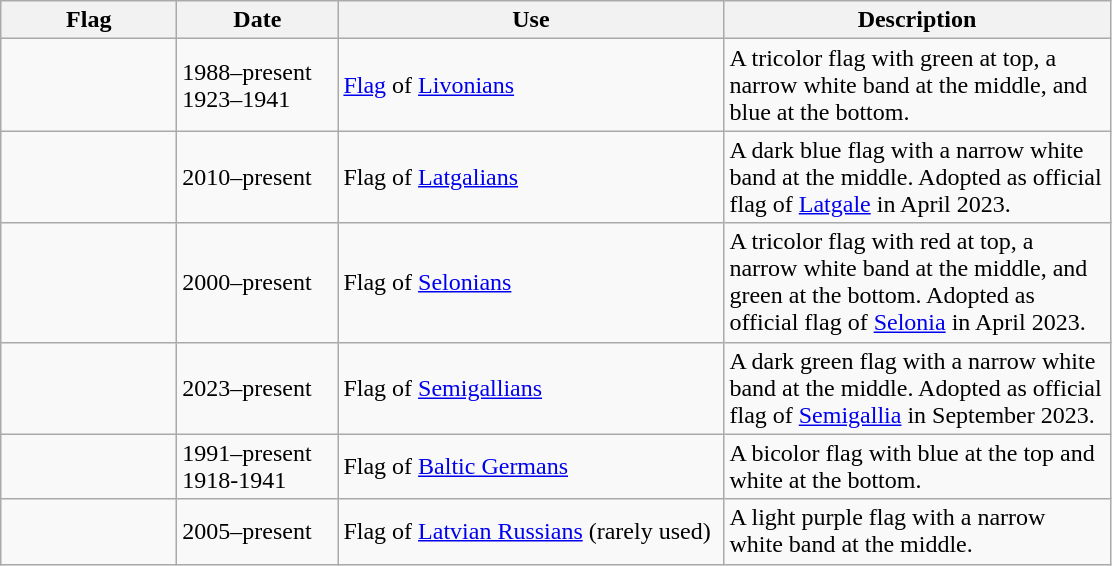<table class="wikitable">
<tr>
<th style="width:110px">Flag</th>
<th style="width:100px">Date</th>
<th style="width:250px">Use</th>
<th style="width:250px">Description</th>
</tr>
<tr>
<td></td>
<td>1988–present<br>1923–1941</td>
<td><a href='#'>Flag</a> of <a href='#'>Livonians</a></td>
<td>A tricolor flag with green at top, a narrow white band at the middle, and blue at the bottom.</td>
</tr>
<tr>
<td></td>
<td>2010–present</td>
<td>Flag of <a href='#'>Latgalians</a></td>
<td>A dark blue flag with a narrow white band at the middle. Adopted as official flag of <a href='#'>Latgale</a> in April 2023.</td>
</tr>
<tr>
<td></td>
<td>2000–present</td>
<td>Flag of <a href='#'>Selonians</a></td>
<td>A tricolor flag with red at top, a narrow white band at the middle, and green at the bottom. Adopted as official flag of <a href='#'>Selonia</a> in April 2023.</td>
</tr>
<tr>
<td></td>
<td>2023–present</td>
<td>Flag of <a href='#'>Semigallians</a></td>
<td>A dark green flag with a narrow white band at the middle. Adopted as official flag of <a href='#'>Semigallia</a> in September 2023.</td>
</tr>
<tr>
<td></td>
<td>1991–present<br>1918-1941</td>
<td>Flag of <a href='#'>Baltic Germans</a></td>
<td>A bicolor flag with blue at the top and white at the bottom.</td>
</tr>
<tr>
<td></td>
<td>2005–present</td>
<td>Flag of <a href='#'>Latvian Russians</a> (rarely used)</td>
<td>A light purple flag with a narrow white band at the middle.</td>
</tr>
</table>
